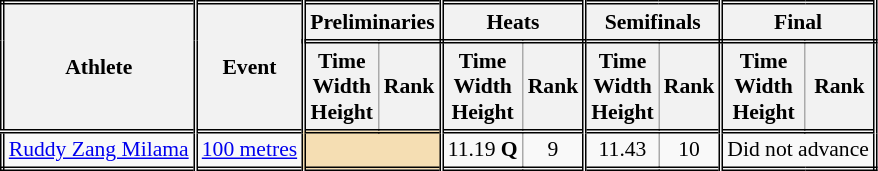<table class=wikitable style="font-size:90%; border: double;">
<tr>
<th rowspan="2" style="border-right:double">Athlete</th>
<th rowspan="2" style="border-right:double">Event</th>
<th colspan="2" style="border-right:double; border-bottom:double;">Preliminaries</th>
<th colspan="2" style="border-right:double; border-bottom:double;">Heats</th>
<th colspan="2" style="border-right:double; border-bottom:double;">Semifinals</th>
<th colspan="2" style="border-right:double; border-bottom:double;">Final</th>
</tr>
<tr>
<th>Time<br>Width<br>Height</th>
<th style="border-right:double">Rank</th>
<th>Time<br>Width<br>Height</th>
<th style="border-right:double">Rank</th>
<th>Time<br>Width<br>Height</th>
<th style="border-right:double">Rank</th>
<th>Time<br>Width<br>Height</th>
<th style="border-right:double">Rank</th>
</tr>
<tr style="border-top: double;">
<td style="border-right:double"><a href='#'>Ruddy Zang Milama</a></td>
<td style="border-right:double"><a href='#'>100 metres</a></td>
<td style="border-right:double" colspan= 2 bgcolor="wheat"></td>
<td align=center>11.19 <strong>Q</strong></td>
<td align=center style="border-right:double">9</td>
<td align=center>11.43</td>
<td align=center style="border-right:double">10</td>
<td colspan="2" align=center>Did not advance</td>
</tr>
</table>
